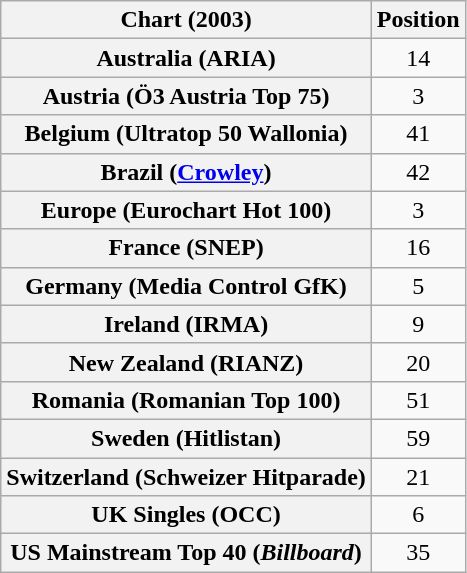<table class="wikitable sortable plainrowheaders">
<tr>
<th>Chart (2003)</th>
<th>Position</th>
</tr>
<tr>
<th scope="row">Australia (ARIA)</th>
<td style="text-align:center;">14</td>
</tr>
<tr>
<th scope="row">Austria (Ö3 Austria Top 75)</th>
<td style="text-align:center;">3</td>
</tr>
<tr>
<th scope="row">Belgium (Ultratop 50 Wallonia)</th>
<td style="text-align:center;">41</td>
</tr>
<tr>
<th scope="row">Brazil (<a href='#'>Crowley</a>)</th>
<td style="text-align:center;">42</td>
</tr>
<tr>
<th scope="row">Europe (Eurochart Hot 100)</th>
<td style="text-align:center;">3</td>
</tr>
<tr>
<th scope="row">France (SNEP)</th>
<td style="text-align:center;">16</td>
</tr>
<tr>
<th scope="row">Germany (Media Control GfK)</th>
<td style="text-align:center;">5</td>
</tr>
<tr>
<th scope="row">Ireland (IRMA)</th>
<td style="text-align:center;">9</td>
</tr>
<tr>
<th scope="row">New Zealand (RIANZ)</th>
<td align="center">20</td>
</tr>
<tr>
<th scope="row">Romania (Romanian Top 100)</th>
<td style="text-align:center;">51</td>
</tr>
<tr>
<th scope="row">Sweden (Hitlistan)</th>
<td style="text-align:center;">59</td>
</tr>
<tr>
<th scope="row">Switzerland (Schweizer Hitparade)</th>
<td style="text-align:center;">21</td>
</tr>
<tr>
<th scope="row">UK Singles (OCC)</th>
<td style="text-align:center;">6</td>
</tr>
<tr>
<th scope="row">US Mainstream Top 40 (<em>Billboard</em>)</th>
<td style="text-align:center;">35</td>
</tr>
</table>
